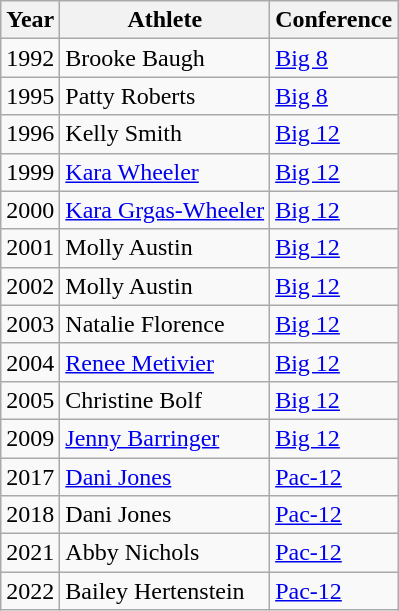<table class="wikitable">
<tr>
<th>Year</th>
<th>Athlete</th>
<th>Conference</th>
</tr>
<tr>
<td>1992</td>
<td>Brooke Baugh</td>
<td><a href='#'>Big 8</a></td>
</tr>
<tr>
<td>1995</td>
<td>Patty Roberts</td>
<td><a href='#'>Big 8</a></td>
</tr>
<tr>
<td>1996</td>
<td>Kelly Smith</td>
<td><a href='#'>Big 12</a></td>
</tr>
<tr>
<td>1999</td>
<td><a href='#'>Kara Wheeler</a></td>
<td><a href='#'>Big 12</a></td>
</tr>
<tr>
<td>2000</td>
<td><a href='#'>Kara Grgas-Wheeler</a></td>
<td><a href='#'>Big 12</a></td>
</tr>
<tr>
<td>2001</td>
<td>Molly Austin</td>
<td><a href='#'>Big 12</a></td>
</tr>
<tr>
<td>2002</td>
<td>Molly Austin</td>
<td><a href='#'>Big 12</a></td>
</tr>
<tr>
<td>2003</td>
<td>Natalie Florence</td>
<td><a href='#'>Big 12</a></td>
</tr>
<tr>
<td>2004</td>
<td><a href='#'>Renee Metivier</a></td>
<td><a href='#'>Big 12</a></td>
</tr>
<tr>
<td>2005</td>
<td>Christine Bolf</td>
<td><a href='#'>Big 12</a></td>
</tr>
<tr>
<td>2009</td>
<td><a href='#'>Jenny Barringer</a></td>
<td><a href='#'>Big 12</a></td>
</tr>
<tr>
<td>2017</td>
<td><a href='#'>Dani Jones</a></td>
<td><a href='#'>Pac-12</a></td>
</tr>
<tr>
<td>2018</td>
<td>Dani Jones</td>
<td><a href='#'>Pac-12</a></td>
</tr>
<tr>
<td>2021</td>
<td>Abby Nichols</td>
<td><a href='#'>Pac-12</a></td>
</tr>
<tr>
<td>2022</td>
<td>Bailey Hertenstein</td>
<td><a href='#'>Pac-12</a></td>
</tr>
</table>
